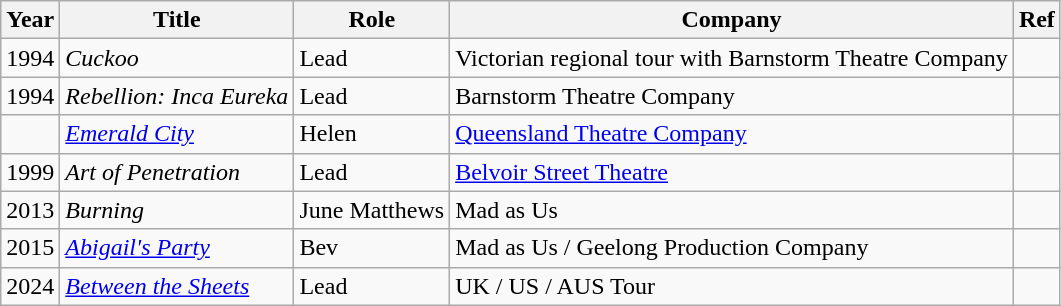<table class="wikitable sortable">
<tr>
<th>Year</th>
<th>Title</th>
<th>Role</th>
<th class="unsortable">Company</th>
<th>Ref</th>
</tr>
<tr>
<td>1994</td>
<td><em>Cuckoo</em></td>
<td>Lead</td>
<td>Victorian regional tour with Barnstorm Theatre Company</td>
<td></td>
</tr>
<tr>
<td>1994</td>
<td><em>Rebellion: Inca Eureka</em></td>
<td>Lead</td>
<td>Barnstorm Theatre Company</td>
<td></td>
</tr>
<tr>
<td></td>
<td><em><a href='#'>Emerald City</a></em></td>
<td>Helen</td>
<td><a href='#'>Queensland Theatre Company</a></td>
<td></td>
</tr>
<tr>
<td>1999</td>
<td><em>Art of Penetration</em></td>
<td>Lead</td>
<td><a href='#'>Belvoir Street Theatre</a></td>
<td></td>
</tr>
<tr>
<td>2013</td>
<td><em>Burning</em></td>
<td>June Matthews</td>
<td>Mad as Us</td>
<td></td>
</tr>
<tr>
<td>2015</td>
<td><em><a href='#'>Abigail's Party</a></em></td>
<td>Bev</td>
<td>Mad as Us / Geelong Production Company</td>
<td></td>
</tr>
<tr>
<td>2024</td>
<td><em><a href='#'>Between the Sheets</a></em></td>
<td>Lead</td>
<td>UK / US / AUS Tour</td>
<td></td>
</tr>
</table>
